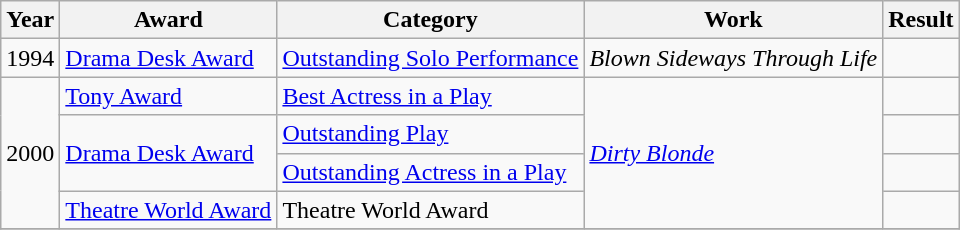<table class="wikitable">
<tr>
<th>Year</th>
<th>Award</th>
<th>Category</th>
<th>Work</th>
<th>Result</th>
</tr>
<tr>
<td>1994</td>
<td><a href='#'>Drama Desk Award</a></td>
<td><a href='#'>Outstanding Solo Performance</a></td>
<td><em>Blown Sideways Through Life</em></td>
<td></td>
</tr>
<tr>
<td rowspan=4>2000</td>
<td><a href='#'>Tony Award</a></td>
<td><a href='#'>Best Actress in a Play</a></td>
<td rowspan=4><em><a href='#'>Dirty Blonde</a></em></td>
<td></td>
</tr>
<tr>
<td rowspan=2><a href='#'>Drama Desk Award</a></td>
<td><a href='#'>Outstanding Play</a></td>
<td></td>
</tr>
<tr>
<td><a href='#'>Outstanding Actress in a Play</a></td>
<td></td>
</tr>
<tr>
<td><a href='#'>Theatre World Award</a></td>
<td>Theatre World Award</td>
<td></td>
</tr>
<tr>
</tr>
</table>
